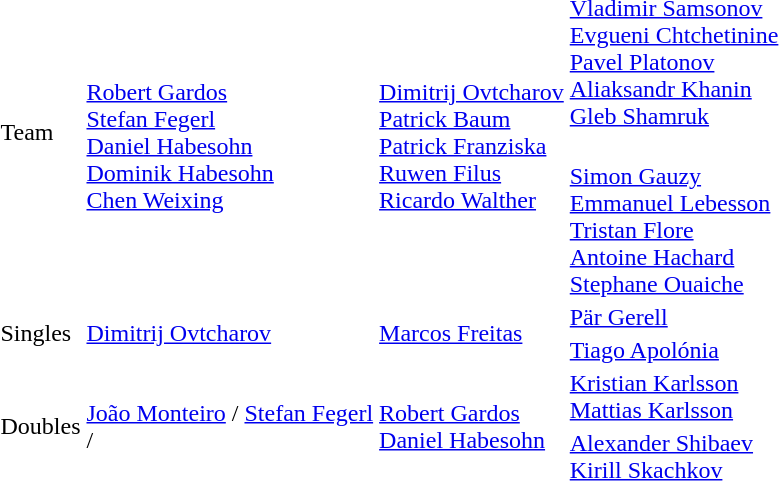<table>
<tr>
<td rowspan=2>Team</td>
<td rowspan=2><br><a href='#'>Robert Gardos</a><br><a href='#'>Stefan Fegerl</a><br><a href='#'>Daniel Habesohn</a><br><a href='#'>Dominik Habesohn</a><br><a href='#'>Chen Weixing</a></td>
<td rowspan=2><br><a href='#'>Dimitrij Ovtcharov</a><br><a href='#'>Patrick Baum</a><br><a href='#'>Patrick Franziska</a><br><a href='#'>Ruwen Filus</a><br><a href='#'>Ricardo Walther</a></td>
<td><br><a href='#'>Vladimir Samsonov</a><br><a href='#'>Evgueni Chtchetinine</a><br><a href='#'>Pavel Platonov</a><br><a href='#'>Aliaksandr Khanin</a><br><a href='#'>Gleb Shamruk</a></td>
</tr>
<tr>
<td><br><a href='#'>Simon Gauzy</a><br><a href='#'>Emmanuel Lebesson</a><br><a href='#'>Tristan Flore</a><br><a href='#'>Antoine Hachard</a><br><a href='#'>Stephane Ouaiche</a></td>
</tr>
<tr>
<td rowspan=2>Singles</td>
<td rowspan=2><a href='#'>Dimitrij Ovtcharov</a><br></td>
<td rowspan=2><a href='#'>Marcos Freitas</a><br></td>
<td><a href='#'>Pär Gerell</a><br></td>
</tr>
<tr>
<td><a href='#'>Tiago Apolónia</a><br></td>
</tr>
<tr>
<td rowspan=2>Doubles</td>
<td rowspan=2><a href='#'>João Monteiro</a> / <a href='#'>Stefan Fegerl</a><br> / </td>
<td rowspan=2><a href='#'>Robert Gardos</a><br><a href='#'>Daniel Habesohn</a><br></td>
<td><a href='#'>Kristian Karlsson</a><br><a href='#'>Mattias Karlsson</a><br></td>
</tr>
<tr>
<td><a href='#'>Alexander Shibaev</a><br><a href='#'>Kirill Skachkov</a><br></td>
</tr>
</table>
